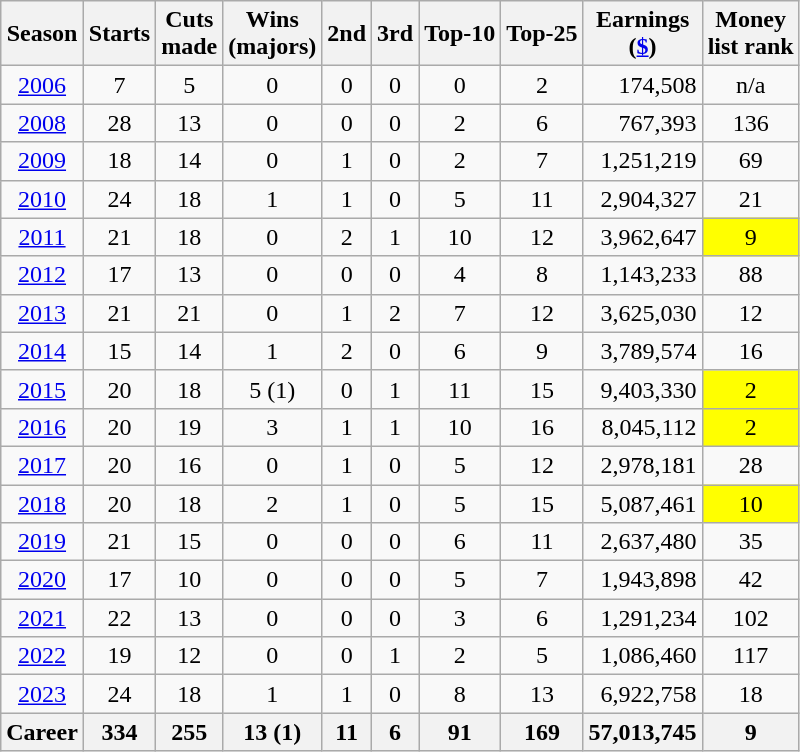<table class="wikitable" style="text-align:center">
<tr>
<th>Season</th>
<th>Starts</th>
<th>Cuts<br>made</th>
<th>Wins<br>(majors)</th>
<th>2nd</th>
<th>3rd</th>
<th>Top-10</th>
<th>Top-25</th>
<th>Earnings<br>(<a href='#'>$</a>)</th>
<th>Money<br>list rank</th>
</tr>
<tr>
<td><a href='#'>2006</a></td>
<td>7</td>
<td>5</td>
<td>0</td>
<td>0</td>
<td>0</td>
<td>0</td>
<td>2</td>
<td style="text-align:right;">174,508</td>
<td>n/a</td>
</tr>
<tr>
<td><a href='#'>2008</a></td>
<td>28</td>
<td>13</td>
<td>0</td>
<td>0</td>
<td>0</td>
<td>2</td>
<td>6</td>
<td style="text-align:right;">767,393</td>
<td>136</td>
</tr>
<tr>
<td><a href='#'>2009</a></td>
<td>18</td>
<td>14</td>
<td>0</td>
<td>1</td>
<td>0</td>
<td>2</td>
<td>7</td>
<td style="text-align:right;">1,251,219</td>
<td>69</td>
</tr>
<tr>
<td><a href='#'>2010</a></td>
<td>24</td>
<td>18</td>
<td>1</td>
<td>1</td>
<td>0</td>
<td>5</td>
<td>11</td>
<td style="text-align:right;">2,904,327</td>
<td>21</td>
</tr>
<tr>
<td><a href='#'>2011</a></td>
<td>21</td>
<td>18</td>
<td>0</td>
<td>2</td>
<td>1</td>
<td>10</td>
<td>12</td>
<td style="text-align:right;">3,962,647</td>
<td style="background:yellow;">9</td>
</tr>
<tr>
<td><a href='#'>2012</a></td>
<td>17</td>
<td>13</td>
<td>0</td>
<td>0</td>
<td>0</td>
<td>4</td>
<td>8</td>
<td style="text-align:right;">1,143,233</td>
<td>88</td>
</tr>
<tr>
<td><a href='#'>2013</a></td>
<td>21</td>
<td>21</td>
<td>0</td>
<td>1</td>
<td>2</td>
<td>7</td>
<td>12</td>
<td style="text-align:right;">3,625,030</td>
<td>12</td>
</tr>
<tr>
<td><a href='#'>2014</a></td>
<td>15</td>
<td>14</td>
<td>1</td>
<td>2</td>
<td>0</td>
<td>6</td>
<td>9</td>
<td style="text-align:right;">3,789,574</td>
<td>16</td>
</tr>
<tr>
<td><a href='#'>2015</a></td>
<td>20</td>
<td>18</td>
<td>5 (1)</td>
<td>0</td>
<td>1</td>
<td>11</td>
<td>15</td>
<td style="text-align:right;">9,403,330</td>
<td style="background:yellow;">2</td>
</tr>
<tr>
<td><a href='#'>2016</a></td>
<td>20</td>
<td>19</td>
<td>3</td>
<td>1</td>
<td>1</td>
<td>10</td>
<td>16</td>
<td style="text-align:right;">8,045,112</td>
<td style="background:yellow;">2</td>
</tr>
<tr>
<td><a href='#'>2017</a></td>
<td>20</td>
<td>16</td>
<td>0</td>
<td>1</td>
<td>0</td>
<td>5</td>
<td>12</td>
<td style="text-align:right;">2,978,181</td>
<td>28</td>
</tr>
<tr>
<td><a href='#'>2018</a></td>
<td>20</td>
<td>18</td>
<td>2</td>
<td>1</td>
<td>0</td>
<td>5</td>
<td>15</td>
<td style="text-align:right;">5,087,461</td>
<td style="background:yellow;">10</td>
</tr>
<tr>
<td><a href='#'>2019</a></td>
<td>21</td>
<td>15</td>
<td>0</td>
<td>0</td>
<td>0</td>
<td>6</td>
<td>11</td>
<td style="text-align:right;">2,637,480</td>
<td>35</td>
</tr>
<tr>
<td><a href='#'>2020</a></td>
<td>17</td>
<td>10</td>
<td>0</td>
<td>0</td>
<td>0</td>
<td>5</td>
<td>7</td>
<td style="text-align:right;">1,943,898</td>
<td>42</td>
</tr>
<tr>
<td><a href='#'>2021</a></td>
<td>22</td>
<td>13</td>
<td>0</td>
<td>0</td>
<td>0</td>
<td>3</td>
<td>6</td>
<td style="text-align:right;">1,291,234</td>
<td>102</td>
</tr>
<tr>
<td><a href='#'>2022</a></td>
<td>19</td>
<td>12</td>
<td>0</td>
<td>0</td>
<td>1</td>
<td>2</td>
<td>5</td>
<td style="text-align:right;">1,086,460</td>
<td>117</td>
</tr>
<tr>
<td><a href='#'>2023</a></td>
<td>24</td>
<td>18</td>
<td>1</td>
<td>1</td>
<td>0</td>
<td>8</td>
<td>13</td>
<td style="text-align:right;">6,922,758</td>
<td>18</td>
</tr>
<tr>
<th>Career</th>
<th>334</th>
<th>255</th>
<th>13 (1)</th>
<th>11</th>
<th>6</th>
<th>91</th>
<th>169</th>
<th>57,013,745</th>
<th>9</th>
</tr>
</table>
